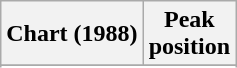<table class="wikitable sortable plainrowheaders" style="text-align:center">
<tr>
<th scope="col">Chart (1988)</th>
<th scope="col">Peak<br>position</th>
</tr>
<tr>
</tr>
<tr>
</tr>
</table>
